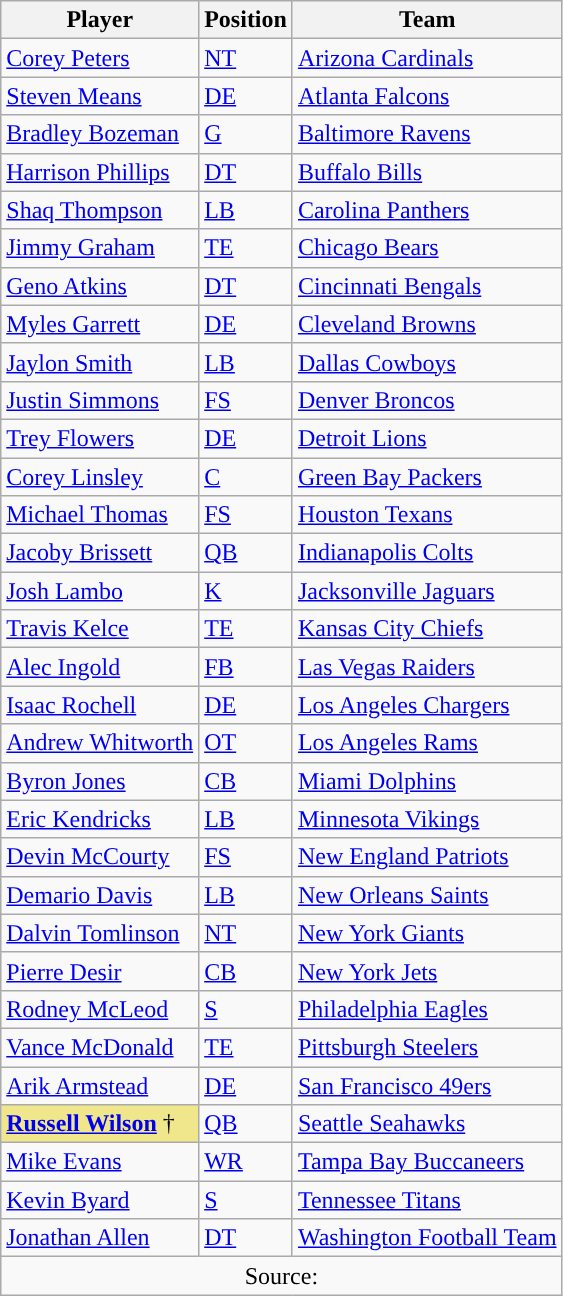<table class="wikitable sortable">
<tr>
<th>Player</th>
<th>Position</th>
<th>Team</th>
</tr>
<tr>
<td><a href='#'>Corey Peters</a></td>
<td><a href='#'>NT</a></td>
<td><a href='#'>Arizona Cardinals</a></td>
</tr>
<tr>
<td><a href='#'>Steven Means</a></td>
<td><a href='#'>DE</a></td>
<td><a href='#'>Atlanta Falcons</a></td>
</tr>
<tr>
<td><a href='#'>Bradley Bozeman</a></td>
<td><a href='#'>G</a></td>
<td><a href='#'>Baltimore Ravens</a></td>
</tr>
<tr>
<td><a href='#'>Harrison Phillips</a></td>
<td><a href='#'>DT</a></td>
<td><a href='#'>Buffalo Bills</a></td>
</tr>
<tr>
<td><a href='#'>Shaq Thompson</a></td>
<td><a href='#'>LB</a></td>
<td><a href='#'>Carolina Panthers</a></td>
</tr>
<tr>
<td><a href='#'>Jimmy Graham</a></td>
<td><a href='#'>TE</a></td>
<td><a href='#'>Chicago Bears</a></td>
</tr>
<tr>
<td><a href='#'>Geno Atkins</a></td>
<td><a href='#'>DT</a></td>
<td><a href='#'>Cincinnati Bengals</a></td>
</tr>
<tr>
<td><a href='#'>Myles Garrett</a></td>
<td><a href='#'>DE</a></td>
<td><a href='#'>Cleveland Browns</a></td>
</tr>
<tr>
<td><a href='#'>Jaylon Smith</a></td>
<td><a href='#'>LB</a></td>
<td><a href='#'>Dallas Cowboys</a></td>
</tr>
<tr>
<td><a href='#'>Justin Simmons</a></td>
<td><a href='#'>FS</a></td>
<td><a href='#'>Denver Broncos</a></td>
</tr>
<tr>
<td><a href='#'>Trey Flowers</a></td>
<td><a href='#'>DE</a></td>
<td><a href='#'>Detroit Lions</a></td>
</tr>
<tr>
<td><a href='#'>Corey Linsley</a></td>
<td><a href='#'>C</a></td>
<td><a href='#'>Green Bay Packers</a></td>
</tr>
<tr>
<td><a href='#'>Michael Thomas</a></td>
<td><a href='#'>FS</a></td>
<td><a href='#'>Houston Texans</a></td>
</tr>
<tr>
<td><a href='#'>Jacoby Brissett</a></td>
<td><a href='#'>QB</a></td>
<td><a href='#'>Indianapolis Colts</a></td>
</tr>
<tr>
<td><a href='#'>Josh Lambo</a></td>
<td><a href='#'>K</a></td>
<td><a href='#'>Jacksonville Jaguars</a></td>
</tr>
<tr>
<td><a href='#'>Travis Kelce</a></td>
<td><a href='#'>TE</a></td>
<td><a href='#'>Kansas City Chiefs</a></td>
</tr>
<tr>
<td><a href='#'>Alec Ingold</a></td>
<td><a href='#'>FB</a></td>
<td><a href='#'>Las Vegas Raiders</a></td>
</tr>
<tr>
<td><a href='#'>Isaac Rochell</a></td>
<td><a href='#'>DE</a></td>
<td><a href='#'>Los Angeles Chargers</a></td>
</tr>
<tr>
<td><a href='#'>Andrew Whitworth</a></td>
<td><a href='#'>OT</a></td>
<td><a href='#'>Los Angeles Rams</a></td>
</tr>
<tr>
<td><a href='#'>Byron Jones</a></td>
<td><a href='#'>CB</a></td>
<td><a href='#'>Miami Dolphins</a></td>
</tr>
<tr>
<td><a href='#'>Eric Kendricks</a></td>
<td><a href='#'>LB</a></td>
<td><a href='#'>Minnesota Vikings</a></td>
</tr>
<tr>
<td><a href='#'>Devin McCourty</a></td>
<td><a href='#'>FS</a></td>
<td><a href='#'>New England Patriots</a></td>
</tr>
<tr>
<td><a href='#'>Demario Davis</a></td>
<td><a href='#'>LB</a></td>
<td><a href='#'>New Orleans Saints</a></td>
</tr>
<tr>
<td><a href='#'>Dalvin Tomlinson</a></td>
<td><a href='#'>NT</a></td>
<td><a href='#'>New York Giants</a></td>
</tr>
<tr>
<td><a href='#'>Pierre Desir</a></td>
<td><a href='#'>CB</a></td>
<td><a href='#'>New York Jets</a></td>
</tr>
<tr>
<td><a href='#'>Rodney McLeod</a></td>
<td><a href='#'>S</a></td>
<td><a href='#'>Philadelphia Eagles</a></td>
</tr>
<tr>
<td><a href='#'>Vance McDonald</a></td>
<td><a href='#'>TE</a></td>
<td><a href='#'>Pittsburgh Steelers</a></td>
</tr>
<tr>
<td><a href='#'>Arik Armstead</a></td>
<td><a href='#'>DE</a></td>
<td><a href='#'>San Francisco 49ers</a></td>
</tr>
<tr>
<td style="background-color:Khaki; border:1px solid #aaaaaa"><strong><a href='#'>Russell Wilson</a></strong> †</td>
<td><a href='#'>QB</a></td>
<td><a href='#'>Seattle Seahawks</a></td>
</tr>
<tr>
<td><a href='#'>Mike Evans</a></td>
<td><a href='#'>WR</a></td>
<td><a href='#'>Tampa Bay Buccaneers</a></td>
</tr>
<tr>
<td><a href='#'>Kevin Byard</a></td>
<td><a href='#'>S</a></td>
<td><a href='#'>Tennessee Titans</a></td>
</tr>
<tr>
<td><a href='#'>Jonathan Allen</a></td>
<td><a href='#'>DT</a></td>
<td><a href='#'>Washington Football Team</a></td>
</tr>
<tr>
<td style="text-align:center;"colspan="3">Source:</td>
</tr>
</table>
